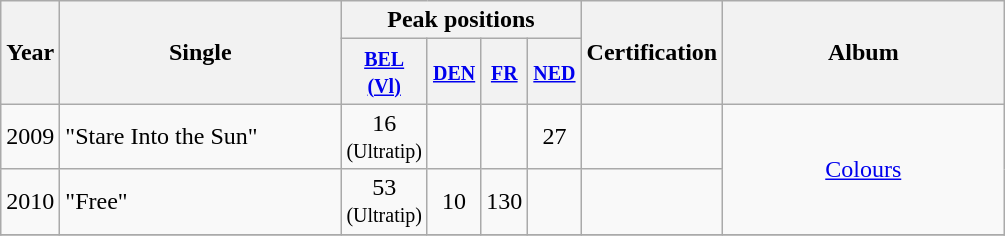<table class="wikitable">
<tr>
<th align="center" rowspan="2">Year</th>
<th align="center" rowspan="2" width="180">Single</th>
<th align="center" colspan="4">Peak positions</th>
<th align="center" rowspan="2" width="70">Certification</th>
<th align="center" rowspan="2" width="180">Album</th>
</tr>
<tr>
<th width="20"><small><a href='#'>BEL <br>(Vl)</a></small><br></th>
<th width="20"><small><a href='#'>DEN</a></small><br></th>
<th width="20"><small><a href='#'>FR</a></small><br></th>
<th width="20"><small><a href='#'>NED</a></small><br></th>
</tr>
<tr>
<td align="center" rowspan="1">2009</td>
<td>"Stare Into the Sun"</td>
<td align="center">16 <br><small>(Ultratip)</small></td>
<td align="center"></td>
<td align="center"></td>
<td align="center">27</td>
<td align="center"></td>
<td align="center" rowspan="2"><a href='#'>Colours</a></td>
</tr>
<tr>
<td align="center" rowspan="1">2010</td>
<td>"Free"</td>
<td align="center">53 <br><small>(Ultratip)</small></td>
<td align="center">10</td>
<td align="center">130</td>
<td align="center"></td>
<td align="center"></td>
</tr>
<tr>
</tr>
</table>
